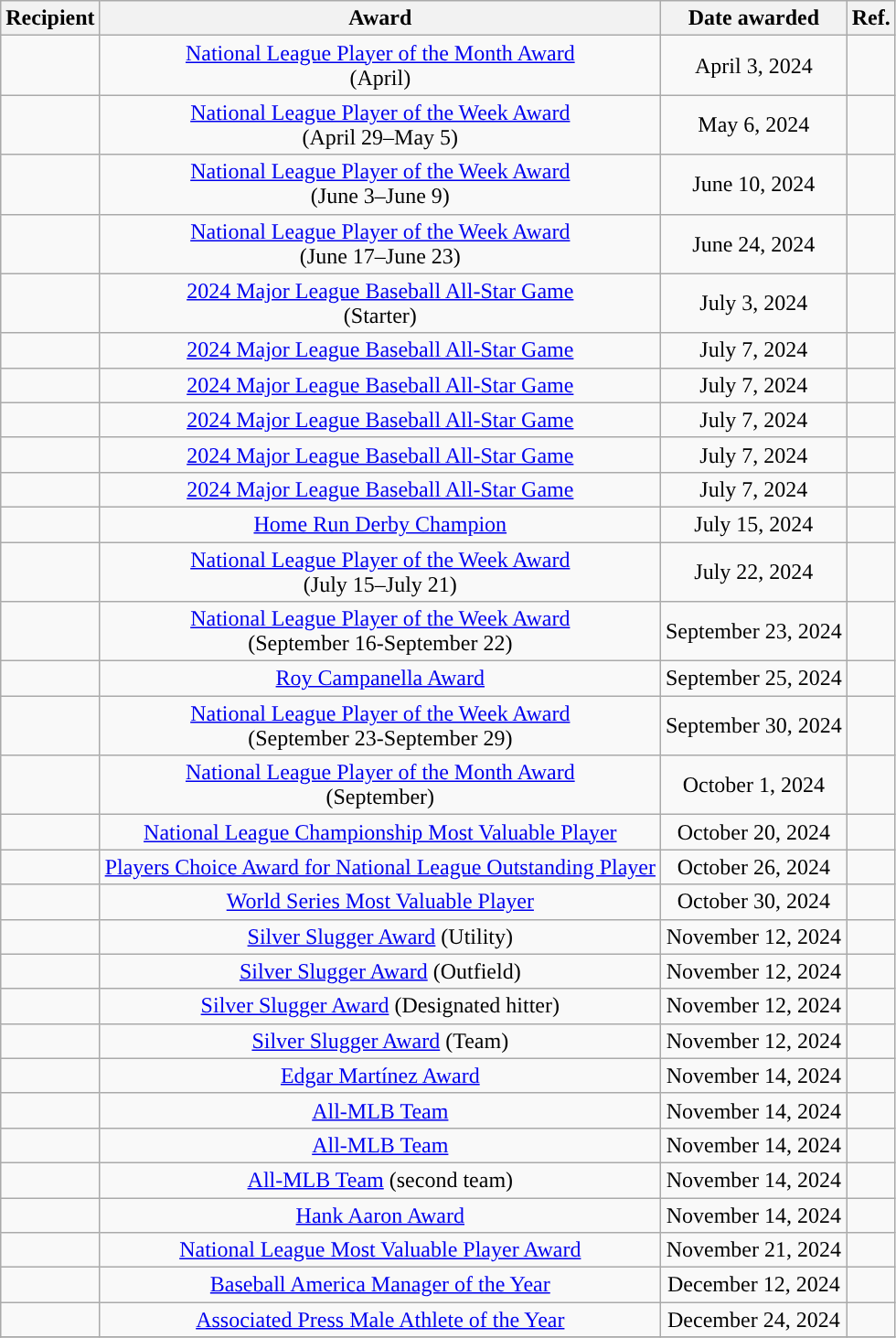<table class="wikitable sortable collapsible" style="text-align:center">
<tr>
<th>Recipient</th>
<th>Award</th>
<th>Date awarded</th>
<th>Ref.</th>
</tr>
<tr>
<td></td>
<td><a href='#'>National League Player of the Month Award</a>  <br> (April)</td>
<td>April 3, 2024</td>
<td></td>
</tr>
<tr>
<td></td>
<td><a href='#'>National League Player of the Week Award</a>  <br> (April 29–May 5)</td>
<td>May 6, 2024</td>
<td></td>
</tr>
<tr>
<td></td>
<td><a href='#'>National League Player of the Week Award</a>  <br> (June 3–June 9)</td>
<td>June 10, 2024</td>
<td></td>
</tr>
<tr>
<td></td>
<td><a href='#'>National League Player of the Week Award</a>  <br> (June 17–June 23)</td>
<td>June 24, 2024</td>
<td></td>
</tr>
<tr>
<td></td>
<td><a href='#'>2024 Major League Baseball All-Star Game</a>  <br> (Starter)</td>
<td>July 3, 2024</td>
<td></td>
</tr>
<tr>
<td></td>
<td><a href='#'>2024 Major League Baseball All-Star Game</a></td>
<td>July 7, 2024</td>
<td></td>
</tr>
<tr>
<td></td>
<td><a href='#'>2024 Major League Baseball All-Star Game</a></td>
<td>July 7, 2024</td>
<td></td>
</tr>
<tr>
<td></td>
<td><a href='#'>2024 Major League Baseball All-Star Game</a></td>
<td>July 7, 2024</td>
<td></td>
</tr>
<tr>
<td></td>
<td><a href='#'>2024 Major League Baseball All-Star Game</a></td>
<td>July 7, 2024</td>
<td></td>
</tr>
<tr>
<td></td>
<td><a href='#'>2024 Major League Baseball All-Star Game</a></td>
<td>July 7, 2024</td>
<td></td>
</tr>
<tr>
<td></td>
<td><a href='#'>Home Run Derby Champion</a></td>
<td>July 15, 2024</td>
<td></td>
</tr>
<tr>
<td></td>
<td><a href='#'>National League Player of the Week Award</a>  <br> (July 15–July 21)</td>
<td>July 22, 2024</td>
<td></td>
</tr>
<tr>
<td></td>
<td><a href='#'>National League Player of the Week Award</a>  <br> (September 16-September 22)</td>
<td>September 23, 2024</td>
<td></td>
</tr>
<tr>
<td></td>
<td><a href='#'>Roy Campanella Award</a></td>
<td>September 25, 2024</td>
<td></td>
</tr>
<tr>
<td></td>
<td><a href='#'>National League Player of the Week Award</a>  <br> (September 23-September 29)</td>
<td>September 30, 2024</td>
<td></td>
</tr>
<tr>
<td></td>
<td><a href='#'>National League Player of the Month Award</a>  <br> (September)</td>
<td>October 1, 2024</td>
<td></td>
</tr>
<tr>
<td></td>
<td><a href='#'>National League Championship Most Valuable Player</a></td>
<td>October 20, 2024</td>
<td></td>
</tr>
<tr>
<td></td>
<td><a href='#'>Players Choice Award for National League Outstanding Player</a></td>
<td>October 26, 2024</td>
<td></td>
</tr>
<tr>
<td></td>
<td><a href='#'>World Series Most Valuable Player</a></td>
<td>October 30, 2024</td>
<td></td>
</tr>
<tr>
<td></td>
<td><a href='#'>Silver Slugger Award</a> (Utility)</td>
<td>November 12, 2024</td>
<td></td>
</tr>
<tr>
<td></td>
<td><a href='#'>Silver Slugger Award</a> (Outfield)</td>
<td>November 12, 2024</td>
<td></td>
</tr>
<tr>
<td></td>
<td><a href='#'>Silver Slugger Award</a> (Designated hitter)</td>
<td>November 12, 2024</td>
<td></td>
</tr>
<tr>
<td></td>
<td><a href='#'>Silver Slugger Award</a> (Team)</td>
<td>November 12, 2024</td>
<td></td>
</tr>
<tr>
<td></td>
<td><a href='#'>Edgar Martínez Award</a></td>
<td>November 14, 2024</td>
<td></td>
</tr>
<tr>
<td></td>
<td><a href='#'>All-MLB Team</a></td>
<td>November 14, 2024</td>
<td></td>
</tr>
<tr>
<td></td>
<td><a href='#'>All-MLB Team</a></td>
<td>November 14, 2024</td>
<td></td>
</tr>
<tr>
<td></td>
<td><a href='#'>All-MLB Team</a> (second team)</td>
<td>November 14, 2024</td>
<td></td>
</tr>
<tr>
<td></td>
<td><a href='#'>Hank Aaron Award</a></td>
<td>November 14, 2024</td>
<td></td>
</tr>
<tr>
<td></td>
<td><a href='#'>National League Most Valuable Player Award</a></td>
<td>November 21, 2024</td>
<td></td>
</tr>
<tr>
<td></td>
<td><a href='#'>Baseball America Manager of the Year</a></td>
<td>December 12, 2024</td>
<td></td>
</tr>
<tr>
<td></td>
<td><a href='#'>Associated Press Male Athlete of the Year</a></td>
<td>December 24, 2024</td>
<td></td>
</tr>
<tr>
</tr>
</table>
